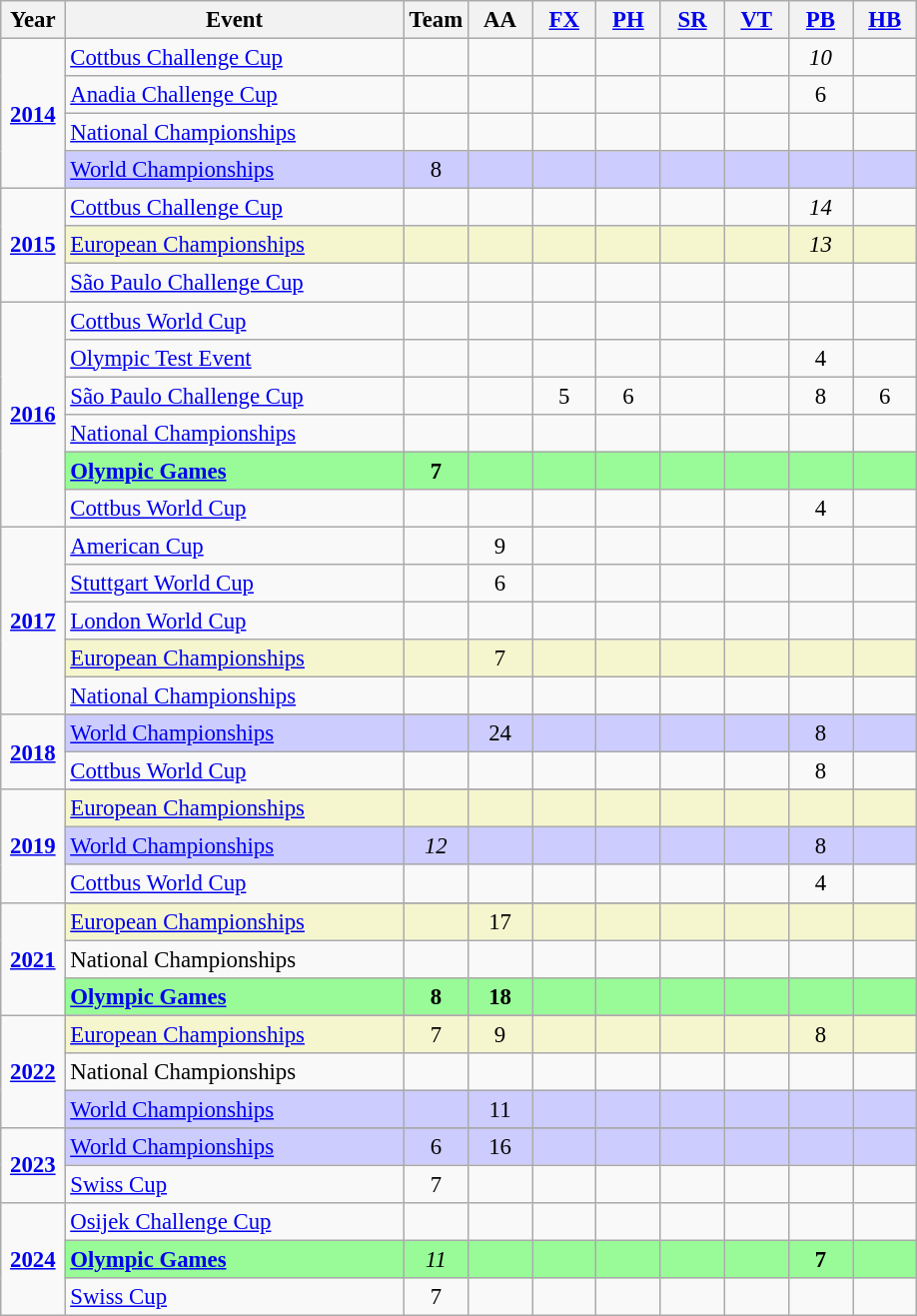<table class="wikitable sortable" style="text-align:center; font-size:95%;">
<tr>
<th width=7% class=unsortable>Year</th>
<th width=37% class=unsortable>Event</th>
<th width=7% class=unsortable>Team</th>
<th width=7% class=unsortable>AA</th>
<th width=7% class=unsortable><a href='#'>FX</a></th>
<th width=7% class=unsortable><a href='#'>PH</a></th>
<th width=7% class=unsortable><a href='#'>SR</a></th>
<th width=7% class=unsortable><a href='#'>VT</a></th>
<th width=7% class=unsortable><a href='#'>PB</a></th>
<th width=7% class=unsortable><a href='#'>HB</a></th>
</tr>
<tr>
<td rowspan="4"><strong><a href='#'>2014</a></strong></td>
<td align=left><a href='#'>Cottbus Challenge Cup</a></td>
<td></td>
<td></td>
<td></td>
<td></td>
<td></td>
<td></td>
<td><em>10</em></td>
<td></td>
</tr>
<tr>
<td align=left><a href='#'>Anadia Challenge Cup</a></td>
<td></td>
<td></td>
<td></td>
<td></td>
<td></td>
<td></td>
<td>6</td>
<td></td>
</tr>
<tr>
<td align=left><a href='#'>National Championships</a></td>
<td></td>
<td></td>
<td></td>
<td></td>
<td></td>
<td></td>
<td></td>
<td></td>
</tr>
<tr bgcolor=#CCCCFF>
<td align=left><a href='#'>World Championships</a></td>
<td>8</td>
<td></td>
<td></td>
<td></td>
<td></td>
<td></td>
<td></td>
<td></td>
</tr>
<tr>
<td rowspan="3"><strong><a href='#'>2015</a></strong></td>
<td align=left><a href='#'>Cottbus Challenge Cup</a></td>
<td></td>
<td></td>
<td></td>
<td></td>
<td></td>
<td></td>
<td><em>14</em></td>
<td></td>
</tr>
<tr bgcolor=#F5F6CE>
<td align=left><a href='#'>European Championships</a></td>
<td></td>
<td></td>
<td></td>
<td></td>
<td></td>
<td></td>
<td><em>13</em></td>
<td></td>
</tr>
<tr>
<td align=left><a href='#'>São Paulo Challenge Cup</a></td>
<td></td>
<td></td>
<td></td>
<td></td>
<td></td>
<td></td>
<td></td>
<td></td>
</tr>
<tr>
<td rowspan="6"><strong><a href='#'>2016</a></strong></td>
<td align=left><a href='#'>Cottbus World Cup</a></td>
<td></td>
<td></td>
<td></td>
<td></td>
<td></td>
<td></td>
<td></td>
<td></td>
</tr>
<tr>
<td align=left><a href='#'>Olympic Test Event</a></td>
<td></td>
<td></td>
<td></td>
<td></td>
<td></td>
<td></td>
<td>4</td>
<td></td>
</tr>
<tr>
<td align=left><a href='#'>São Paulo Challenge Cup</a></td>
<td></td>
<td></td>
<td>5</td>
<td>6</td>
<td></td>
<td></td>
<td>8</td>
<td>6</td>
</tr>
<tr>
<td align=left><a href='#'>National Championships</a></td>
<td></td>
<td></td>
<td></td>
<td></td>
<td></td>
<td></td>
<td></td>
<td></td>
</tr>
<tr bgcolor=98FB98>
<td align=left><strong><a href='#'>Olympic Games</a></strong></td>
<td><strong>7</strong></td>
<td></td>
<td></td>
<td></td>
<td></td>
<td></td>
<td></td>
<td></td>
</tr>
<tr>
<td align=left><a href='#'>Cottbus World Cup</a></td>
<td></td>
<td></td>
<td></td>
<td></td>
<td></td>
<td></td>
<td>4</td>
<td></td>
</tr>
<tr>
<td rowspan="5"><strong><a href='#'>2017</a></strong></td>
<td align=left><a href='#'>American Cup</a></td>
<td></td>
<td>9</td>
<td></td>
<td></td>
<td></td>
<td></td>
<td></td>
<td></td>
</tr>
<tr>
<td align=left><a href='#'>Stuttgart World Cup</a></td>
<td></td>
<td>6</td>
<td></td>
<td></td>
<td></td>
<td></td>
<td></td>
<td></td>
</tr>
<tr>
<td align=left><a href='#'>London World Cup</a></td>
<td></td>
<td></td>
<td></td>
<td></td>
<td></td>
<td></td>
<td></td>
<td></td>
</tr>
<tr bgcolor=#F5F6CE>
<td align=left><a href='#'>European Championships</a></td>
<td></td>
<td>7</td>
<td></td>
<td></td>
<td></td>
<td></td>
<td></td>
<td></td>
</tr>
<tr>
<td align=left><a href='#'>National Championships</a></td>
<td></td>
<td></td>
<td></td>
<td></td>
<td></td>
<td></td>
<td></td>
<td></td>
</tr>
<tr>
<td rowspan="3"><strong><a href='#'>2018</a></strong></td>
</tr>
<tr bgcolor=#CCCCFF>
<td align=left><a href='#'>World Championships</a></td>
<td></td>
<td>24</td>
<td></td>
<td></td>
<td></td>
<td></td>
<td>8</td>
<td></td>
</tr>
<tr>
<td align=left><a href='#'>Cottbus World Cup</a></td>
<td></td>
<td></td>
<td></td>
<td></td>
<td></td>
<td></td>
<td>8</td>
<td></td>
</tr>
<tr>
<td rowspan="4"><strong><a href='#'>2019</a></strong></td>
</tr>
<tr bgcolor=#F5F6CE>
<td align=left><a href='#'>European Championships</a></td>
<td></td>
<td></td>
<td></td>
<td></td>
<td></td>
<td></td>
<td></td>
<td></td>
</tr>
<tr bgcolor=#CCCCFF>
<td align=left><a href='#'>World Championships</a></td>
<td><em>12</em></td>
<td></td>
<td></td>
<td></td>
<td></td>
<td></td>
<td>8</td>
<td></td>
</tr>
<tr>
<td align=left><a href='#'>Cottbus World Cup</a></td>
<td></td>
<td></td>
<td></td>
<td></td>
<td></td>
<td></td>
<td>4</td>
<td></td>
</tr>
<tr>
<td rowspan="4"><strong><a href='#'>2021</a></strong></td>
</tr>
<tr bgcolor=#F5F6CE>
<td align=left><a href='#'>European Championships</a></td>
<td></td>
<td>17</td>
<td></td>
<td></td>
<td></td>
<td></td>
<td></td>
<td></td>
</tr>
<tr>
<td align=left>National Championships</td>
<td></td>
<td></td>
<td></td>
<td></td>
<td></td>
<td></td>
<td></td>
<td></td>
</tr>
<tr bgcolor=98FB98>
<td align=left><strong><a href='#'>Olympic Games</a></strong></td>
<td><strong>8</strong></td>
<td><strong>18</strong></td>
<td></td>
<td></td>
<td></td>
<td></td>
<td></td>
<td></td>
</tr>
<tr>
<td rowspan="4"><strong><a href='#'>2022</a></strong></td>
</tr>
<tr bgcolor=#F5F6CE>
<td align=left><a href='#'>European Championships</a></td>
<td>7</td>
<td>9</td>
<td></td>
<td></td>
<td></td>
<td></td>
<td>8</td>
<td></td>
</tr>
<tr>
<td align=left>National Championships</td>
<td></td>
<td></td>
<td></td>
<td></td>
<td></td>
<td></td>
<td></td>
<td></td>
</tr>
<tr bgcolor=#CCCCFF>
<td align=left><a href='#'>World Championships</a></td>
<td></td>
<td>11</td>
<td></td>
<td></td>
<td></td>
<td></td>
<td></td>
<td></td>
</tr>
<tr>
<td rowspan="3"><strong><a href='#'>2023</a></strong></td>
</tr>
<tr bgcolor=#CCCCFF>
<td align=left><a href='#'>World Championships</a></td>
<td>6</td>
<td>16</td>
<td></td>
<td></td>
<td></td>
<td></td>
<td></td>
<td></td>
</tr>
<tr>
<td align=left><a href='#'>Swiss Cup</a></td>
<td>7</td>
<td></td>
<td></td>
<td></td>
<td></td>
<td></td>
<td></td>
<td></td>
</tr>
<tr>
<td rowspan="3"><strong><a href='#'>2024</a></strong></td>
<td align=left><a href='#'>Osijek Challenge Cup</a></td>
<td></td>
<td></td>
<td></td>
<td></td>
<td></td>
<td></td>
<td></td>
<td></td>
</tr>
<tr bgcolor=98FB98>
<td align=left><strong><a href='#'>Olympic Games</a></strong></td>
<td><em>11</em></td>
<td></td>
<td></td>
<td></td>
<td></td>
<td></td>
<td><strong>7</strong></td>
<td></td>
</tr>
<tr>
<td align=left><a href='#'>Swiss Cup</a></td>
<td>7</td>
<td></td>
<td></td>
<td></td>
<td></td>
<td></td>
<td></td>
<td></td>
</tr>
</table>
